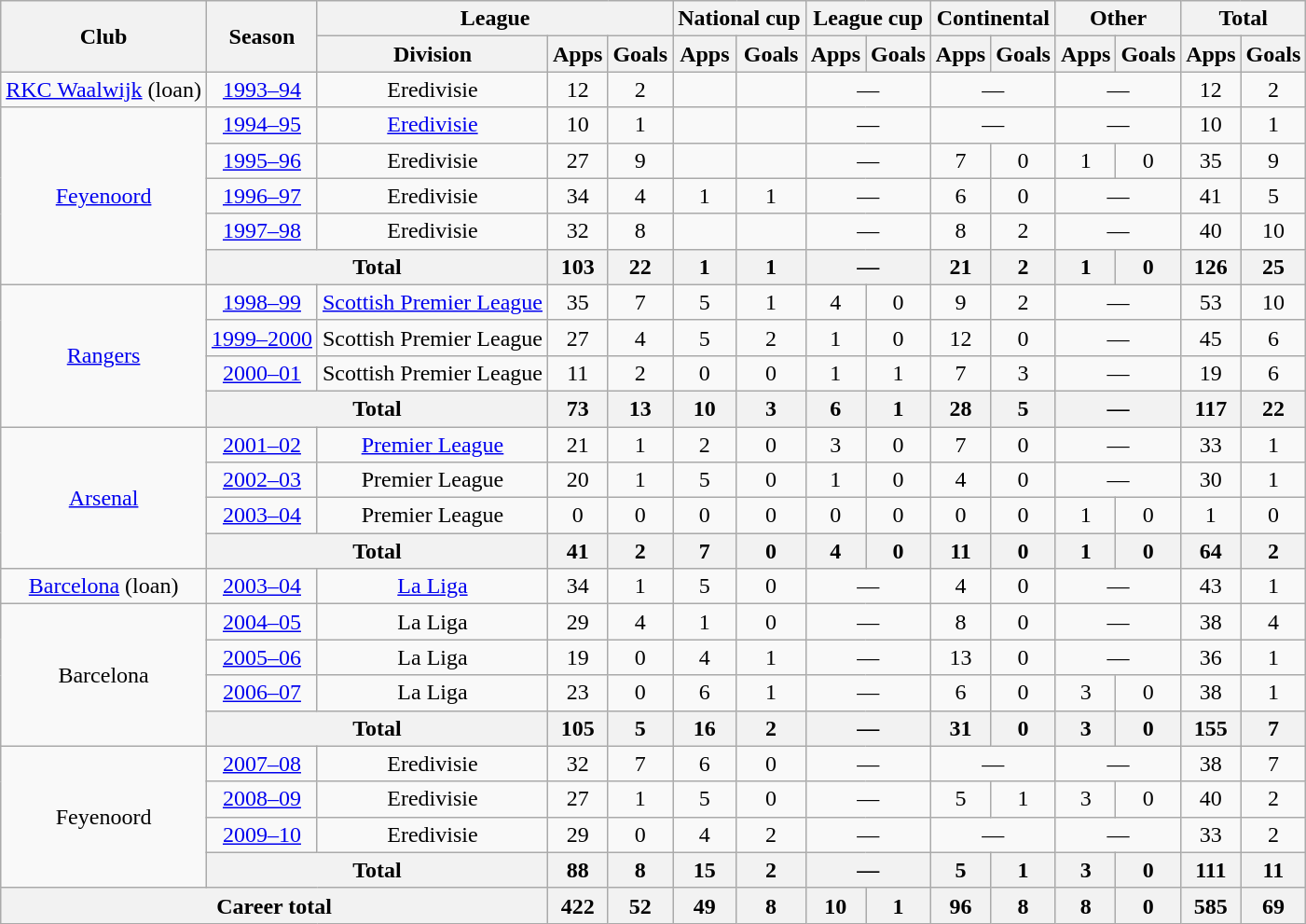<table class="wikitable" style="text-align:center">
<tr>
<th rowspan="2">Club</th>
<th rowspan="2">Season</th>
<th colspan="3">League</th>
<th colspan="2">National cup</th>
<th colspan="2">League cup</th>
<th colspan="2">Continental</th>
<th colspan="2">Other</th>
<th colspan="2">Total</th>
</tr>
<tr>
<th>Division</th>
<th>Apps</th>
<th>Goals</th>
<th>Apps</th>
<th>Goals</th>
<th>Apps</th>
<th>Goals</th>
<th>Apps</th>
<th>Goals</th>
<th>Apps</th>
<th>Goals</th>
<th>Apps</th>
<th>Goals</th>
</tr>
<tr>
<td><a href='#'>RKC Waalwijk</a> (loan)</td>
<td><a href='#'>1993–94</a></td>
<td>Eredivisie</td>
<td>12</td>
<td>2</td>
<td></td>
<td></td>
<td colspan="2">—</td>
<td colspan="2">—</td>
<td colspan="2">—</td>
<td>12</td>
<td>2</td>
</tr>
<tr>
<td rowspan="5"><a href='#'>Feyenoord</a></td>
<td><a href='#'>1994–95</a></td>
<td><a href='#'>Eredivisie</a></td>
<td>10</td>
<td>1</td>
<td></td>
<td></td>
<td colspan="2">—</td>
<td colspan="2">—</td>
<td colspan="2">—</td>
<td>10</td>
<td>1</td>
</tr>
<tr>
<td><a href='#'>1995–96</a></td>
<td>Eredivisie</td>
<td>27</td>
<td>9</td>
<td></td>
<td></td>
<td colspan="2">—</td>
<td>7</td>
<td>0</td>
<td>1</td>
<td>0</td>
<td>35</td>
<td>9</td>
</tr>
<tr>
<td><a href='#'>1996–97</a></td>
<td>Eredivisie</td>
<td>34</td>
<td>4</td>
<td>1</td>
<td>1</td>
<td colspan="2">—</td>
<td>6</td>
<td>0</td>
<td colspan="2">—</td>
<td>41</td>
<td>5</td>
</tr>
<tr>
<td><a href='#'>1997–98</a></td>
<td>Eredivisie</td>
<td>32</td>
<td>8</td>
<td></td>
<td></td>
<td colspan="2">—</td>
<td>8</td>
<td>2</td>
<td colspan="2">—</td>
<td>40</td>
<td>10</td>
</tr>
<tr>
<th colspan="2">Total</th>
<th>103</th>
<th>22</th>
<th>1</th>
<th>1</th>
<th colspan="2">—</th>
<th>21</th>
<th>2</th>
<th>1</th>
<th>0</th>
<th>126</th>
<th>25</th>
</tr>
<tr>
<td rowspan="4"><a href='#'>Rangers</a></td>
<td><a href='#'>1998–99</a></td>
<td><a href='#'>Scottish Premier League</a></td>
<td>35</td>
<td>7</td>
<td>5</td>
<td>1</td>
<td>4</td>
<td>0</td>
<td>9</td>
<td>2</td>
<td colspan="2">—</td>
<td>53</td>
<td>10</td>
</tr>
<tr>
<td><a href='#'>1999–2000</a></td>
<td>Scottish Premier League</td>
<td>27</td>
<td>4</td>
<td>5</td>
<td>2</td>
<td>1</td>
<td>0</td>
<td>12</td>
<td>0</td>
<td colspan="2">—</td>
<td>45</td>
<td>6</td>
</tr>
<tr>
<td><a href='#'>2000–01</a></td>
<td>Scottish Premier League</td>
<td>11</td>
<td>2</td>
<td>0</td>
<td>0</td>
<td>1</td>
<td>1</td>
<td>7</td>
<td>3</td>
<td colspan="2">—</td>
<td>19</td>
<td>6</td>
</tr>
<tr>
<th colspan="2">Total</th>
<th>73</th>
<th>13</th>
<th>10</th>
<th>3</th>
<th>6</th>
<th>1</th>
<th>28</th>
<th>5</th>
<th colspan="2">—</th>
<th>117</th>
<th>22</th>
</tr>
<tr>
<td rowspan="4"><a href='#'>Arsenal</a></td>
<td><a href='#'>2001–02</a></td>
<td><a href='#'>Premier League</a></td>
<td>21</td>
<td>1</td>
<td>2</td>
<td>0</td>
<td>3</td>
<td>0</td>
<td>7</td>
<td>0</td>
<td colspan="2">—</td>
<td>33</td>
<td>1</td>
</tr>
<tr>
<td><a href='#'>2002–03</a></td>
<td>Premier League</td>
<td>20</td>
<td>1</td>
<td>5</td>
<td>0</td>
<td>1</td>
<td>0</td>
<td>4</td>
<td>0</td>
<td colspan="2">—</td>
<td>30</td>
<td>1</td>
</tr>
<tr>
<td><a href='#'>2003–04</a></td>
<td>Premier League</td>
<td>0</td>
<td>0</td>
<td>0</td>
<td>0</td>
<td>0</td>
<td>0</td>
<td>0</td>
<td>0</td>
<td>1</td>
<td>0</td>
<td>1</td>
<td>0</td>
</tr>
<tr>
<th colspan="2">Total</th>
<th>41</th>
<th>2</th>
<th>7</th>
<th>0</th>
<th>4</th>
<th>0</th>
<th>11</th>
<th>0</th>
<th>1</th>
<th>0</th>
<th>64</th>
<th>2</th>
</tr>
<tr>
<td><a href='#'>Barcelona</a> (loan)</td>
<td><a href='#'>2003–04</a></td>
<td><a href='#'>La Liga</a></td>
<td>34</td>
<td>1</td>
<td>5</td>
<td>0</td>
<td colspan="2">—</td>
<td>4</td>
<td>0</td>
<td colspan="2">—</td>
<td>43</td>
<td>1</td>
</tr>
<tr>
<td rowspan="4">Barcelona</td>
<td><a href='#'>2004–05</a></td>
<td>La Liga</td>
<td>29</td>
<td>4</td>
<td>1</td>
<td>0</td>
<td colspan="2">—</td>
<td>8</td>
<td>0</td>
<td colspan="2">—</td>
<td>38</td>
<td>4</td>
</tr>
<tr>
<td><a href='#'>2005–06</a></td>
<td>La Liga</td>
<td>19</td>
<td>0</td>
<td>4</td>
<td>1</td>
<td colspan="2">—</td>
<td>13</td>
<td>0</td>
<td colspan="2">—</td>
<td>36</td>
<td>1</td>
</tr>
<tr>
<td><a href='#'>2006–07</a></td>
<td>La Liga</td>
<td>23</td>
<td>0</td>
<td>6</td>
<td>1</td>
<td colspan="2">—</td>
<td>6</td>
<td>0</td>
<td>3</td>
<td>0</td>
<td>38</td>
<td>1</td>
</tr>
<tr>
<th colspan="2">Total</th>
<th>105</th>
<th>5</th>
<th>16</th>
<th>2</th>
<th colspan="2">—</th>
<th>31</th>
<th>0</th>
<th>3</th>
<th>0</th>
<th>155</th>
<th>7</th>
</tr>
<tr>
<td rowspan="4">Feyenoord</td>
<td><a href='#'>2007–08</a></td>
<td>Eredivisie</td>
<td>32</td>
<td>7</td>
<td>6</td>
<td>0</td>
<td colspan="2">—</td>
<td colspan="2">—</td>
<td colspan="2">—</td>
<td>38</td>
<td>7</td>
</tr>
<tr>
<td><a href='#'>2008–09</a></td>
<td>Eredivisie</td>
<td>27</td>
<td>1</td>
<td>5</td>
<td>0</td>
<td colspan="2">—</td>
<td>5</td>
<td>1</td>
<td>3</td>
<td>0</td>
<td>40</td>
<td>2</td>
</tr>
<tr>
<td><a href='#'>2009–10</a></td>
<td>Eredivisie</td>
<td>29</td>
<td>0</td>
<td>4</td>
<td>2</td>
<td colspan="2">—</td>
<td colspan="2">—</td>
<td colspan="2">—</td>
<td>33</td>
<td>2</td>
</tr>
<tr>
<th colspan="2">Total</th>
<th>88</th>
<th>8</th>
<th>15</th>
<th>2</th>
<th colspan="2">—</th>
<th>5</th>
<th>1</th>
<th>3</th>
<th>0</th>
<th>111</th>
<th>11</th>
</tr>
<tr>
<th colspan="3">Career total</th>
<th>422</th>
<th>52</th>
<th>49</th>
<th>8</th>
<th>10</th>
<th>1</th>
<th>96</th>
<th>8</th>
<th>8</th>
<th>0</th>
<th>585</th>
<th>69</th>
</tr>
</table>
